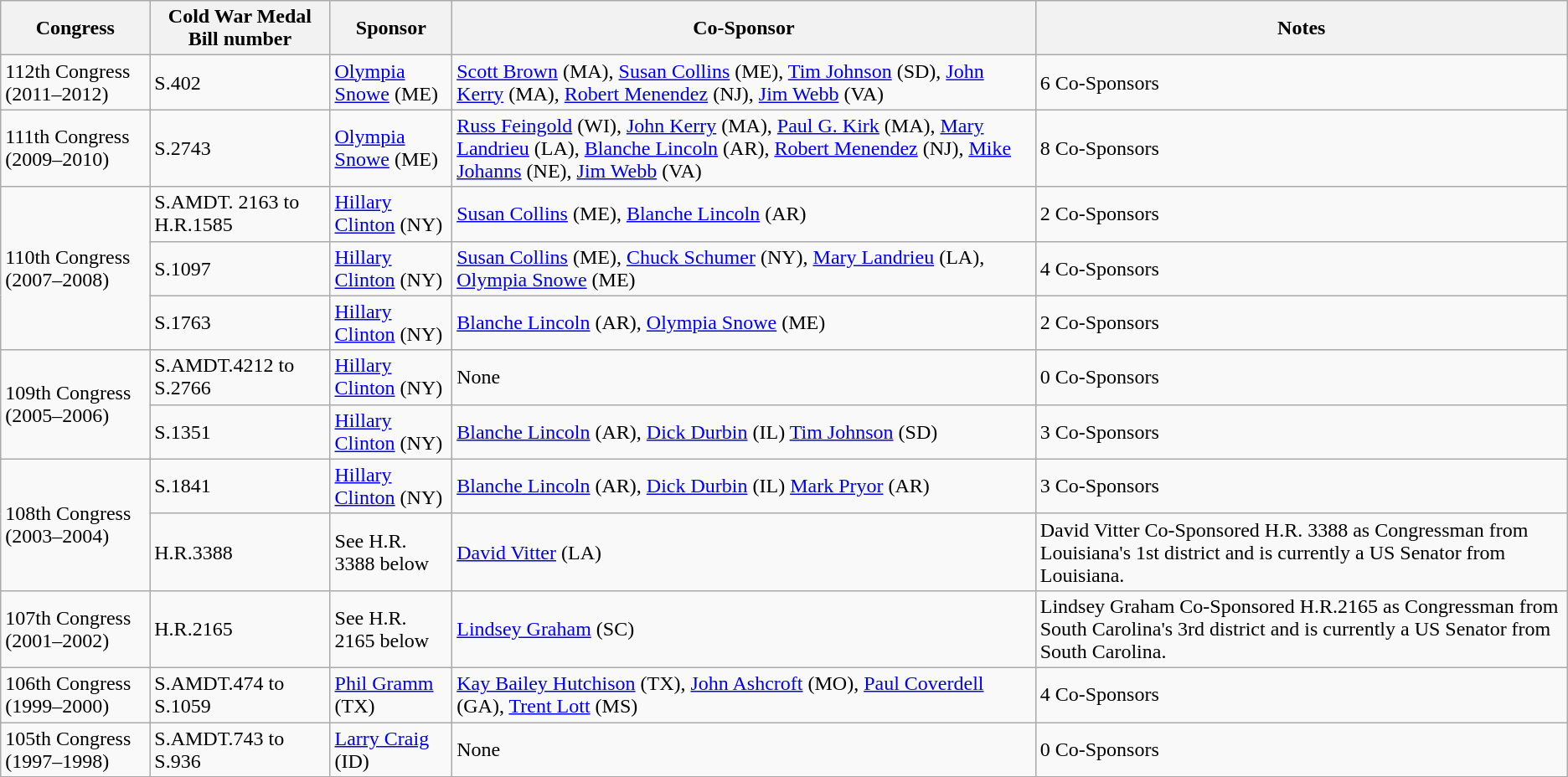<table class="wikitable sortable">
<tr>
<th>Congress</th>
<th>Cold War Medal Bill number</th>
<th>Sponsor</th>
<th>Co-Sponsor</th>
<th>Notes</th>
</tr>
<tr>
<td>112th Congress (2011–2012)</td>
<td>S.402</td>
<td><a href='#'>Olympia Snowe</a> (ME)</td>
<td><a href='#'>Scott Brown</a> (MA), <a href='#'>Susan Collins</a> (ME), <a href='#'>Tim Johnson</a> (SD), <a href='#'>John Kerry</a> (MA), <a href='#'>Robert Menendez</a> (NJ), <a href='#'>Jim Webb</a> (VA)</td>
<td>6 Co-Sponsors</td>
</tr>
<tr>
<td>111th Congress (2009–2010)</td>
<td>S.2743</td>
<td><a href='#'>Olympia Snowe</a> (ME)</td>
<td><a href='#'>Russ Feingold</a> (WI), <a href='#'>John Kerry</a> (MA), <a href='#'>Paul G. Kirk</a> (MA), <a href='#'>Mary Landrieu</a> (LA), <a href='#'>Blanche Lincoln</a> (AR), <a href='#'>Robert Menendez</a> (NJ), <a href='#'>Mike Johanns</a> (NE), <a href='#'>Jim Webb</a> (VA)</td>
<td>8 Co-Sponsors</td>
</tr>
<tr>
<td rowspan=3>110th Congress (2007–2008)</td>
<td>S.AMDT. 2163 to H.R.1585</td>
<td><a href='#'>Hillary Clinton</a> (NY)</td>
<td><a href='#'>Susan Collins</a> (ME), <a href='#'>Blanche Lincoln</a> (AR)</td>
<td>2 Co-Sponsors</td>
</tr>
<tr>
<td>S.1097</td>
<td><a href='#'>Hillary Clinton</a> (NY)</td>
<td><a href='#'>Susan Collins</a> (ME), <a href='#'>Chuck Schumer</a> (NY), <a href='#'>Mary Landrieu</a> (LA),  <a href='#'>Olympia Snowe</a> (ME)</td>
<td>4 Co-Sponsors</td>
</tr>
<tr>
<td>S.1763</td>
<td><a href='#'>Hillary Clinton</a> (NY)</td>
<td><a href='#'>Blanche Lincoln</a> (AR), <a href='#'>Olympia Snowe</a> (ME)</td>
<td>2 Co-Sponsors</td>
</tr>
<tr>
<td rowspan=2>109th Congress (2005–2006)</td>
<td>S.AMDT.4212 to S.2766</td>
<td><a href='#'>Hillary Clinton</a> (NY)</td>
<td>None</td>
<td>0 Co-Sponsors</td>
</tr>
<tr>
<td>S.1351</td>
<td><a href='#'>Hillary Clinton</a> (NY)</td>
<td><a href='#'>Blanche Lincoln</a> (AR), <a href='#'>Dick Durbin</a> (IL) <a href='#'>Tim Johnson</a> (SD)</td>
<td>3 Co-Sponsors</td>
</tr>
<tr>
<td rowspan=2>108th Congress (2003–2004)</td>
<td>S.1841</td>
<td><a href='#'>Hillary Clinton</a> (NY)</td>
<td><a href='#'>Blanche Lincoln</a> (AR), <a href='#'>Dick Durbin</a> (IL) <a href='#'>Mark Pryor</a> (AR)</td>
<td>3 Co-Sponsors</td>
</tr>
<tr>
<td>H.R.3388</td>
<td>See H.R. 3388 below</td>
<td><a href='#'>David Vitter</a> (LA)</td>
<td>David Vitter Co-Sponsored H.R. 3388 as Congressman from Louisiana's 1st district and is currently a US Senator from Louisiana.</td>
</tr>
<tr>
<td>107th Congress (2001–2002)</td>
<td>H.R.2165</td>
<td>See H.R. 2165 below</td>
<td><a href='#'>Lindsey Graham</a> (SC)</td>
<td>Lindsey Graham Co-Sponsored H.R.2165 as Congressman from South Carolina's 3rd district and is currently a US Senator from South Carolina.</td>
</tr>
<tr>
<td>106th Congress (1999–2000)</td>
<td>S.AMDT.474 to S.1059</td>
<td><a href='#'>Phil Gramm</a> (TX)</td>
<td><a href='#'>Kay Bailey Hutchison</a> (TX), <a href='#'>John Ashcroft</a> (MO), <a href='#'>Paul Coverdell</a> (GA), <a href='#'>Trent Lott</a> (MS)</td>
<td>4 Co-Sponsors</td>
</tr>
<tr>
<td>105th Congress (1997–1998)</td>
<td>S.AMDT.743 to S.936</td>
<td><a href='#'>Larry Craig</a> (ID)</td>
<td>None</td>
<td>0 Co-Sponsors</td>
</tr>
</table>
